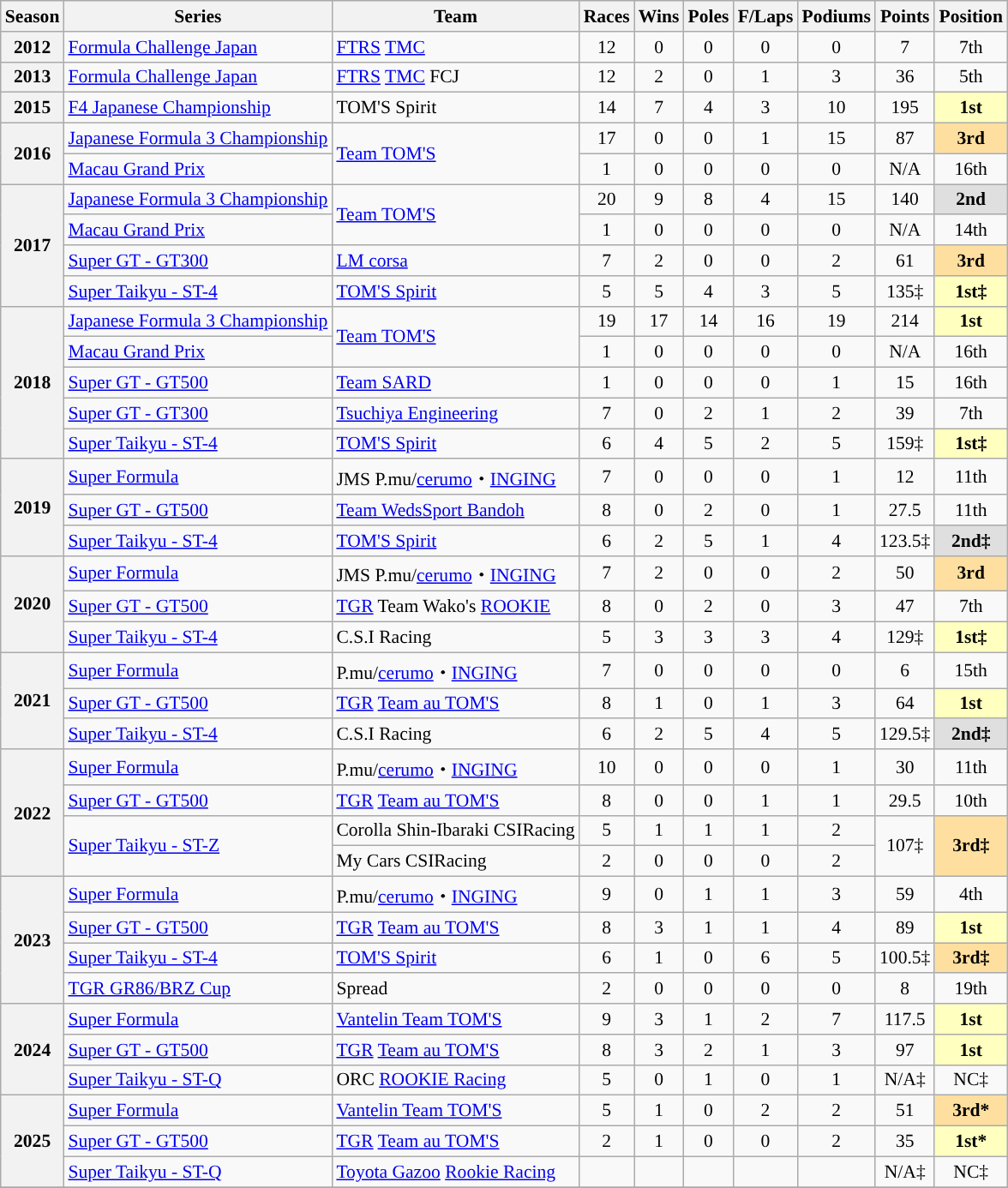<table class="wikitable" style="font-size: 90%; text-align:center">
<tr>
<th>Season</th>
<th>Series</th>
<th>Team</th>
<th>Races</th>
<th>Wins</th>
<th>Poles</th>
<th>F/Laps</th>
<th>Podiums</th>
<th>Points</th>
<th>Position</th>
</tr>
<tr>
<th>2012</th>
<td align=left><a href='#'>Formula Challenge Japan</a></td>
<td align=left><a href='#'>FTRS</a> <a href='#'>TMC</a></td>
<td>12</td>
<td>0</td>
<td>0</td>
<td>0</td>
<td>0</td>
<td>7</td>
<td>7th</td>
</tr>
<tr>
<th>2013</th>
<td align=left><a href='#'>Formula Challenge Japan</a></td>
<td align=left><a href='#'>FTRS</a> <a href='#'>TMC</a> FCJ</td>
<td>12</td>
<td>2</td>
<td>0</td>
<td>1</td>
<td>3</td>
<td>36</td>
<td>5th</td>
</tr>
<tr>
<th>2015</th>
<td align=left><a href='#'>F4 Japanese Championship</a></td>
<td align=left>TOM'S Spirit</td>
<td>14</td>
<td>7</td>
<td>4</td>
<td>3</td>
<td>10</td>
<td>195</td>
<td style="background:#FFFFBF"><strong>1st</strong></td>
</tr>
<tr>
<th rowspan=2>2016</th>
<td align=left><a href='#'>Japanese Formula 3 Championship</a></td>
<td rowspan=2 align=left><a href='#'>Team TOM'S</a></td>
<td>17</td>
<td>0</td>
<td>0</td>
<td>1</td>
<td>15</td>
<td>87</td>
<td style="background:#FFDF9F"><strong>3rd</strong></td>
</tr>
<tr>
<td align=left><a href='#'>Macau Grand Prix</a></td>
<td>1</td>
<td>0</td>
<td>0</td>
<td>0</td>
<td>0</td>
<td>N/A</td>
<td>16th</td>
</tr>
<tr>
<th rowspan="4">2017</th>
<td align=left><a href='#'>Japanese Formula 3 Championship</a></td>
<td rowspan=2 align=left><a href='#'>Team TOM'S</a></td>
<td>20</td>
<td>9</td>
<td>8</td>
<td>4</td>
<td>15</td>
<td>140</td>
<td style="background:#DFDFDF"><strong>2nd</strong></td>
</tr>
<tr>
<td align=left><a href='#'>Macau Grand Prix</a></td>
<td>1</td>
<td>0</td>
<td>0</td>
<td>0</td>
<td>0</td>
<td>N/A</td>
<td>14th</td>
</tr>
<tr>
<td align=left><a href='#'>Super GT - GT300</a></td>
<td align=left><a href='#'>LM corsa</a></td>
<td>7</td>
<td>2</td>
<td>0</td>
<td>0</td>
<td>2</td>
<td>61</td>
<td style="background:#FFDF9F"><strong>3rd</strong></td>
</tr>
<tr>
<td align=left><a href='#'>Super Taikyu - ST-4</a></td>
<td align=left><a href='#'>TOM'S Spirit</a></td>
<td>5</td>
<td>5</td>
<td>4</td>
<td>3</td>
<td>5</td>
<td>135‡</td>
<td style="background:#FFFFBF"><strong>1st‡</strong></td>
</tr>
<tr>
<th rowspan="5">2018</th>
<td align=left><a href='#'>Japanese Formula 3 Championship</a></td>
<td rowspan=2 align=left><a href='#'>Team TOM'S</a></td>
<td>19</td>
<td>17</td>
<td>14</td>
<td>16</td>
<td>19</td>
<td>214</td>
<td style="background:#FFFFBF"><strong>1st</strong></td>
</tr>
<tr>
<td align=left><a href='#'>Macau Grand Prix</a></td>
<td>1</td>
<td>0</td>
<td>0</td>
<td>0</td>
<td>0</td>
<td>N/A</td>
<td>16th</td>
</tr>
<tr>
<td align=left><a href='#'>Super GT - GT500</a></td>
<td align="left"><a href='#'>Team SARD</a></td>
<td>1</td>
<td>0</td>
<td>0</td>
<td>0</td>
<td>1</td>
<td>15</td>
<td>16th</td>
</tr>
<tr>
<td align="left"><a href='#'>Super GT - GT300</a></td>
<td align="left"><a href='#'>Tsuchiya Engineering</a></td>
<td>7</td>
<td>0</td>
<td>2</td>
<td>1</td>
<td>2</td>
<td>39</td>
<td>7th</td>
</tr>
<tr>
<td align=left><a href='#'>Super Taikyu - ST-4</a></td>
<td align=left><a href='#'>TOM'S Spirit</a></td>
<td>6</td>
<td>4</td>
<td>5</td>
<td>2</td>
<td>5</td>
<td>159‡</td>
<td style="background:#FFFFBF"><strong>1st‡</strong></td>
</tr>
<tr>
<th rowspan="3">2019</th>
<td align=left><a href='#'>Super Formula</a></td>
<td align=left>JMS P.mu/<a href='#'>cerumo</a>・<a href='#'>INGING</a></td>
<td>7</td>
<td>0</td>
<td>0</td>
<td>0</td>
<td>1</td>
<td>12</td>
<td>11th</td>
</tr>
<tr>
<td align=left><a href='#'>Super GT - GT500</a></td>
<td align=left><a href='#'>Team WedsSport Bandoh</a></td>
<td>8</td>
<td>0</td>
<td>2</td>
<td>0</td>
<td>1</td>
<td>27.5</td>
<td>11th</td>
</tr>
<tr>
<td align=left><a href='#'>Super Taikyu - ST-4</a></td>
<td align=left><a href='#'>TOM'S Spirit</a></td>
<td>6</td>
<td>2</td>
<td>5</td>
<td>1</td>
<td>4</td>
<td>123.5‡</td>
<td style="background:#DFDFDF"><strong>2nd‡</strong></td>
</tr>
<tr>
<th rowspan="3">2020</th>
<td align=left><a href='#'>Super Formula</a></td>
<td align=left>JMS P.mu/<a href='#'>cerumo</a>・<a href='#'>INGING</a></td>
<td>7</td>
<td>2</td>
<td>0</td>
<td>0</td>
<td>2</td>
<td>50</td>
<td style="background:#FFDF9F"><strong>3rd</strong></td>
</tr>
<tr>
<td align=left><a href='#'>Super GT - GT500</a></td>
<td align=left><a href='#'>TGR</a> Team Wako's <a href='#'>ROOKIE</a></td>
<td>8</td>
<td>0</td>
<td>2</td>
<td>0</td>
<td>3</td>
<td>47</td>
<td>7th</td>
</tr>
<tr>
<td align=left><a href='#'>Super Taikyu - ST-4</a></td>
<td align=left>C.S.I Racing</td>
<td>5</td>
<td>3</td>
<td>3</td>
<td>3</td>
<td>4</td>
<td>129‡</td>
<td style="background:#FFFFBF"><strong>1st‡</strong></td>
</tr>
<tr>
<th rowspan="3">2021</th>
<td align=left><a href='#'>Super Formula</a></td>
<td align=left>P.mu/<a href='#'>cerumo</a>・<a href='#'>INGING</a></td>
<td>7</td>
<td>0</td>
<td>0</td>
<td>0</td>
<td>0</td>
<td>6</td>
<td>15th</td>
</tr>
<tr>
<td align=left><a href='#'>Super GT - GT500</a></td>
<td align=left><a href='#'>TGR</a> <a href='#'>Team au TOM'S</a></td>
<td>8</td>
<td>1</td>
<td>0</td>
<td>1</td>
<td>3</td>
<td>64</td>
<td style="background:#FFFFBF"><strong>1st</strong></td>
</tr>
<tr>
<td align=left><a href='#'>Super Taikyu - ST-4</a></td>
<td align=left>C.S.I Racing</td>
<td>6</td>
<td>2</td>
<td>5</td>
<td>4</td>
<td>5</td>
<td>129.5‡</td>
<td style="background:#DFDFDF"><strong>2nd‡</strong></td>
</tr>
<tr>
<th rowspan="4">2022</th>
<td align=left><a href='#'>Super Formula</a></td>
<td align=left>P.mu/<a href='#'>cerumo</a>・<a href='#'>INGING</a></td>
<td>10</td>
<td>0</td>
<td>0</td>
<td>0</td>
<td>1</td>
<td>30</td>
<td>11th</td>
</tr>
<tr>
<td align=left><a href='#'>Super GT - GT500</a></td>
<td align=left><a href='#'>TGR</a> <a href='#'>Team au TOM'S</a></td>
<td>8</td>
<td>0</td>
<td>0</td>
<td>1</td>
<td>1</td>
<td>29.5</td>
<td>10th</td>
</tr>
<tr>
<td rowspan="2" align=left><a href='#'>Super Taikyu - ST-Z</a></td>
<td align=left>Corolla Shin-Ibaraki CSIRacing</td>
<td>5</td>
<td>1</td>
<td>1</td>
<td>1</td>
<td>2</td>
<td rowspan="2">107‡</td>
<td rowspan="2" style="background:#FFDF9F"><strong>3rd‡</strong></td>
</tr>
<tr>
<td align=left>My Cars CSIRacing</td>
<td>2</td>
<td>0</td>
<td>0</td>
<td>0</td>
<td>2</td>
</tr>
<tr>
<th rowspan="4">2023</th>
<td align=left><a href='#'>Super Formula</a></td>
<td align=left>P.mu/<a href='#'>cerumo</a>・<a href='#'>INGING</a></td>
<td>9</td>
<td>0</td>
<td>1</td>
<td>1</td>
<td>3</td>
<td>59</td>
<td>4th</td>
</tr>
<tr>
<td align=left><a href='#'>Super GT - GT500</a></td>
<td align=left><a href='#'>TGR</a> <a href='#'>Team au TOM'S</a></td>
<td>8</td>
<td>3</td>
<td>1</td>
<td>1</td>
<td>4</td>
<td>89</td>
<td style="background:#FFFFBF;"><strong>1st</strong></td>
</tr>
<tr>
<td align=left><a href='#'>Super Taikyu - ST-4</a></td>
<td align=left><a href='#'>TOM'S Spirit</a></td>
<td>6</td>
<td>1</td>
<td>0</td>
<td>6</td>
<td>5</td>
<td>100.5‡</td>
<td style="background:#FFDF9F"><strong>3rd‡</strong></td>
</tr>
<tr>
<td align=left><a href='#'>TGR GR86/BRZ Cup</a></td>
<td align=left>Spread</td>
<td>2</td>
<td>0</td>
<td>0</td>
<td>0</td>
<td>0</td>
<td>8</td>
<td>19th</td>
</tr>
<tr>
<th rowspan="3">2024</th>
<td align="left"><a href='#'>Super Formula</a></td>
<td align="left"><a href='#'>Vantelin Team TOM'S</a></td>
<td>9</td>
<td>3</td>
<td>1</td>
<td>2</td>
<td>7</td>
<td>117.5</td>
<td style="background:#FFFFBF;"><strong>1st</strong></td>
</tr>
<tr>
<td align="left"><a href='#'>Super GT - GT500</a></td>
<td align="left"><a href='#'>TGR</a> <a href='#'>Team au TOM'S</a></td>
<td>8</td>
<td>3</td>
<td>2</td>
<td>1</td>
<td>3</td>
<td>97</td>
<td style="background:#FFFFBF;"><strong>1st</strong></td>
</tr>
<tr>
<td align=left><a href='#'>Super Taikyu - ST-Q</a></td>
<td align=left>ORC <a href='#'>ROOKIE Racing</a></td>
<td>5</td>
<td>0</td>
<td>1</td>
<td>0</td>
<td>1</td>
<td>N/A‡</td>
<td>NC‡</td>
</tr>
<tr>
<th rowspan="3">2025</th>
<td align="left"><a href='#'>Super Formula</a></td>
<td align="left"><a href='#'>Vantelin Team TOM'S</a></td>
<td>5</td>
<td>1</td>
<td>0</td>
<td>2</td>
<td>2</td>
<td>51</td>
<td style="background:#FFDF9F;"><strong>3rd*</strong></td>
</tr>
<tr>
<td align="left"><a href='#'>Super GT - GT500</a></td>
<td align="left"><a href='#'>TGR</a> <a href='#'>Team au TOM'S</a></td>
<td>2</td>
<td>1</td>
<td>0</td>
<td>0</td>
<td>2</td>
<td>35</td>
<td style="background:#FFFFBF;"><strong>1st*</strong></td>
</tr>
<tr>
<td align=left><a href='#'>Super Taikyu - ST-Q</a></td>
<td align=left><a href='#'>Toyota Gazoo</a> <a href='#'>Rookie Racing</a></td>
<td></td>
<td></td>
<td></td>
<td></td>
<td></td>
<td>N/A‡</td>
<td>NC‡</td>
</tr>
<tr>
</tr>
</table>
